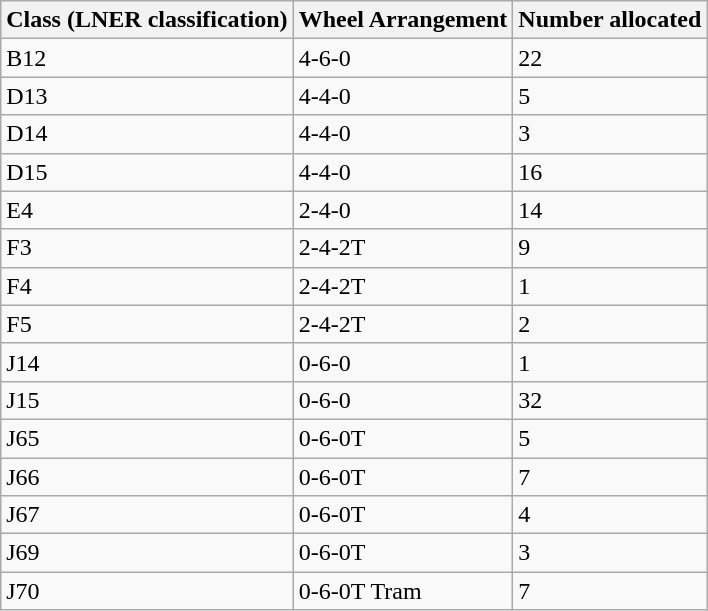<table class="wikitable sortable">
<tr>
<th>Class (LNER classification)</th>
<th>Wheel Arrangement</th>
<th>Number allocated</th>
</tr>
<tr>
<td>B12</td>
<td>4-6-0</td>
<td>22</td>
</tr>
<tr>
<td>D13</td>
<td>4-4-0</td>
<td>5</td>
</tr>
<tr>
<td>D14</td>
<td>4-4-0</td>
<td>3</td>
</tr>
<tr>
<td>D15</td>
<td>4-4-0</td>
<td>16</td>
</tr>
<tr>
<td>E4</td>
<td>2-4-0</td>
<td>14</td>
</tr>
<tr>
<td>F3</td>
<td>2-4-2T</td>
<td>9</td>
</tr>
<tr>
<td>F4</td>
<td>2-4-2T</td>
<td>1</td>
</tr>
<tr>
<td>F5</td>
<td>2-4-2T</td>
<td>2</td>
</tr>
<tr>
<td>J14</td>
<td>0-6-0</td>
<td>1</td>
</tr>
<tr>
<td>J15</td>
<td>0-6-0</td>
<td>32</td>
</tr>
<tr>
<td>J65</td>
<td>0-6-0T</td>
<td>5</td>
</tr>
<tr>
<td>J66</td>
<td>0-6-0T</td>
<td>7</td>
</tr>
<tr>
<td>J67</td>
<td>0-6-0T</td>
<td>4</td>
</tr>
<tr>
<td>J69</td>
<td>0-6-0T</td>
<td>3</td>
</tr>
<tr>
<td>J70</td>
<td>0-6-0T Tram</td>
<td>7</td>
</tr>
</table>
